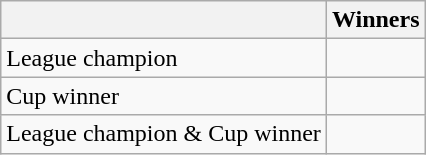<table class="wikitable">
<tr>
<th></th>
<th>Winners</th>
</tr>
<tr>
<td>League champion</td>
<td></td>
</tr>
<tr>
<td>Cup winner</td>
<td></td>
</tr>
<tr>
<td>League champion & Cup winner</td>
<td></td>
</tr>
</table>
